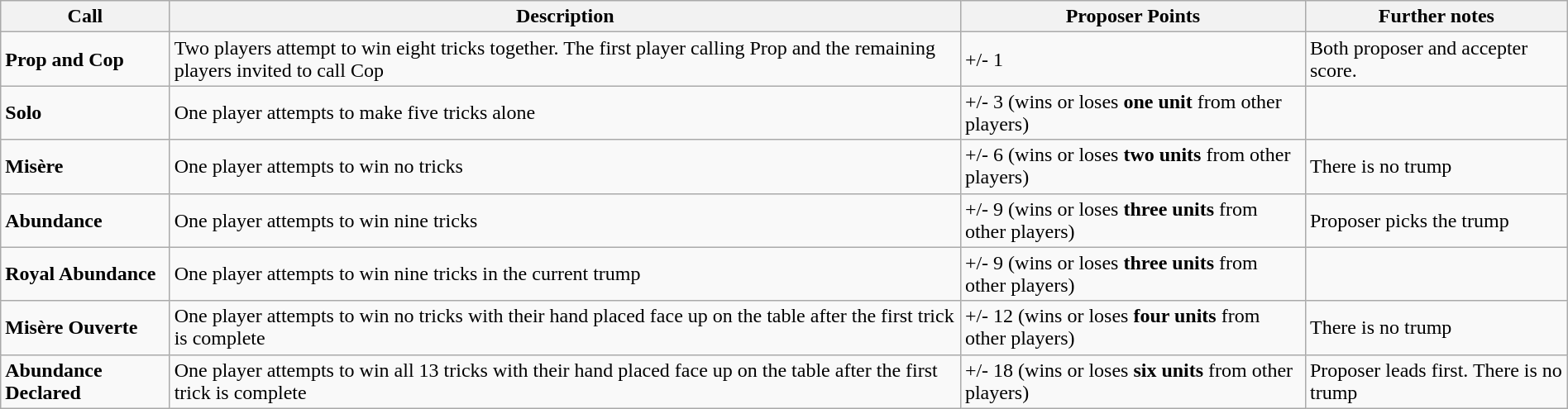<table class="wikitable" style="width:100%">
<tr>
<th><strong>Call</strong></th>
<th><strong>Description</strong></th>
<th><strong>Proposer Points</strong></th>
<th><strong>Further notes</strong></th>
</tr>
<tr>
<td><strong>Prop and Cop</strong></td>
<td>Two players attempt to win eight tricks together. The first player calling Prop and the remaining players invited to call Cop</td>
<td>+/- 1</td>
<td>Both proposer and accepter score.</td>
</tr>
<tr>
<td><strong>Solo</strong></td>
<td>One player attempts to make five tricks alone</td>
<td>+/- 3 (wins or loses <strong>one unit</strong> from other players)</td>
<td></td>
</tr>
<tr>
<td><strong>Misère</strong></td>
<td>One player attempts to win no tricks</td>
<td>+/- 6 (wins or loses <strong>two units</strong> from other players)</td>
<td>There is no trump</td>
</tr>
<tr>
<td><strong>Abundance</strong></td>
<td>One player attempts to win nine tricks</td>
<td>+/- 9 (wins or loses <strong>three units</strong> from other players)</td>
<td>Proposer picks the trump</td>
</tr>
<tr>
<td><strong>Royal Abundance</strong></td>
<td>One player attempts to win nine tricks in the current trump</td>
<td>+/- 9 (wins or loses <strong>three units</strong> from other players)</td>
<td></td>
</tr>
<tr>
<td><strong>Misère Ouverte</strong></td>
<td>One player attempts to win no tricks with their hand placed face up on the table after the first trick is complete</td>
<td>+/- 12 (wins or loses <strong>four units</strong> from other players)</td>
<td>There is no trump</td>
</tr>
<tr>
<td><strong>Abundance Declared</strong></td>
<td>One player attempts to win all 13 tricks with their hand placed face up on the table after the first trick is complete</td>
<td>+/- 18 (wins or loses <strong>six units</strong> from other players)</td>
<td>Proposer leads first. There is no trump</td>
</tr>
</table>
